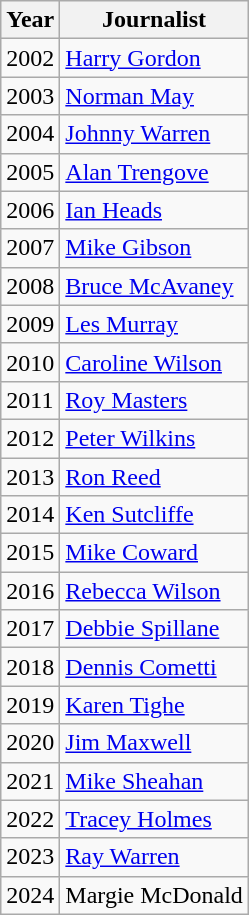<table class="wikitable">
<tr>
<th>Year</th>
<th>Journalist</th>
</tr>
<tr>
<td>2002</td>
<td><a href='#'>Harry Gordon</a></td>
</tr>
<tr>
<td>2003</td>
<td><a href='#'>Norman May</a></td>
</tr>
<tr>
<td>2004</td>
<td><a href='#'>Johnny Warren</a></td>
</tr>
<tr>
<td>2005</td>
<td><a href='#'>Alan Trengove</a></td>
</tr>
<tr>
<td>2006</td>
<td><a href='#'>Ian Heads</a></td>
</tr>
<tr>
<td>2007</td>
<td><a href='#'>Mike Gibson</a></td>
</tr>
<tr>
<td>2008</td>
<td><a href='#'>Bruce McAvaney</a></td>
</tr>
<tr>
<td>2009</td>
<td><a href='#'>Les Murray</a></td>
</tr>
<tr>
<td>2010</td>
<td><a href='#'>Caroline Wilson</a></td>
</tr>
<tr>
<td>2011</td>
<td><a href='#'>Roy Masters</a></td>
</tr>
<tr>
<td>2012</td>
<td><a href='#'>Peter Wilkins</a></td>
</tr>
<tr>
<td>2013</td>
<td><a href='#'>Ron Reed</a></td>
</tr>
<tr>
<td>2014</td>
<td><a href='#'>Ken Sutcliffe</a></td>
</tr>
<tr>
<td>2015</td>
<td><a href='#'>Mike Coward</a></td>
</tr>
<tr>
<td>2016</td>
<td><a href='#'>Rebecca Wilson</a></td>
</tr>
<tr>
<td>2017</td>
<td><a href='#'>Debbie Spillane</a></td>
</tr>
<tr>
<td>2018</td>
<td><a href='#'>Dennis Cometti</a></td>
</tr>
<tr>
<td>2019</td>
<td><a href='#'>Karen Tighe</a></td>
</tr>
<tr>
<td>2020</td>
<td><a href='#'>Jim Maxwell</a></td>
</tr>
<tr>
<td>2021</td>
<td><a href='#'>Mike Sheahan</a></td>
</tr>
<tr>
<td>2022</td>
<td><a href='#'>Tracey Holmes</a></td>
</tr>
<tr>
<td>2023</td>
<td><a href='#'>Ray Warren</a></td>
</tr>
<tr>
<td>2024</td>
<td>Margie McDonald</td>
</tr>
</table>
